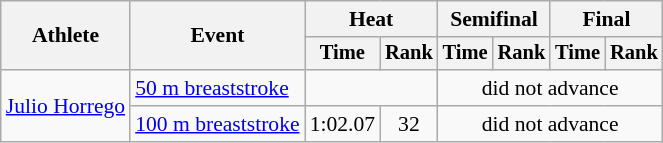<table class="wikitable" style="text-align:center; font-size:90%">
<tr>
<th rowspan="2">Athlete</th>
<th rowspan="2">Event</th>
<th colspan="2">Heat</th>
<th colspan="2">Semifinal</th>
<th colspan="2">Final</th>
</tr>
<tr style="font-size:95%">
<th>Time</th>
<th>Rank</th>
<th>Time</th>
<th>Rank</th>
<th>Time</th>
<th>Rank</th>
</tr>
<tr>
<td align=left rowspan=2><a href='#'>Julio Horrego</a></td>
<td align=left><a href='#'>50 m breaststroke</a></td>
<td colspan=2></td>
<td colspan=4>did not advance</td>
</tr>
<tr>
<td align=left><a href='#'>100 m breaststroke</a></td>
<td>1:02.07</td>
<td>32</td>
<td colspan=4>did not advance</td>
</tr>
</table>
